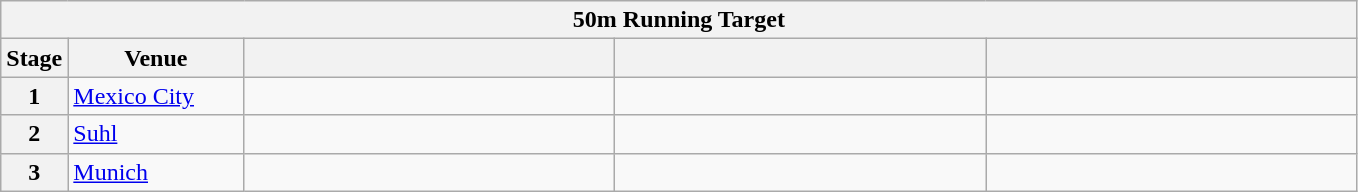<table class="wikitable">
<tr>
<th colspan="5">50m Running Target</th>
</tr>
<tr>
<th>Stage</th>
<th width=110>Venue</th>
<th width=240></th>
<th width=240></th>
<th width=240></th>
</tr>
<tr>
<th>1</th>
<td> <a href='#'>Mexico City</a></td>
<td></td>
<td></td>
<td></td>
</tr>
<tr>
<th>2</th>
<td> <a href='#'>Suhl</a></td>
<td></td>
<td></td>
<td></td>
</tr>
<tr>
<th>3</th>
<td> <a href='#'>Munich</a></td>
<td></td>
<td></td>
<td></td>
</tr>
</table>
